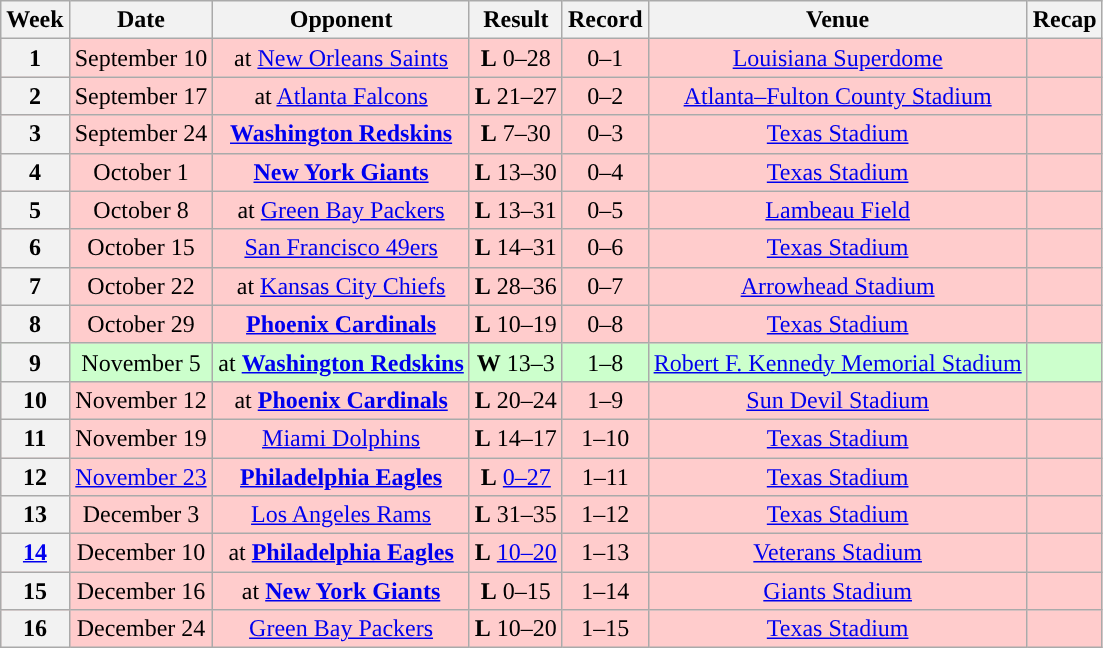<table class="wikitable" style="text-align:center">
<tr>
<th>Week</th>
<th>Date</th>
<th>Opponent</th>
<th>Result</th>
<th>Record</th>
<th>Venue</th>
<th>Recap</th>
</tr>
<tr bgcolor="#fcc">
<th>1</th>
<td>September 10</td>
<td>at <a href='#'>New Orleans Saints</a></td>
<td><strong>L</strong> 0–28</td>
<td>0–1</td>
<td><a href='#'>Louisiana Superdome</a></td>
<td></td>
</tr>
<tr bgcolor="#fcc">
<th>2</th>
<td>September 17</td>
<td>at <a href='#'>Atlanta Falcons</a></td>
<td><strong>L</strong> 21–27</td>
<td>0–2</td>
<td><a href='#'>Atlanta–Fulton County Stadium</a></td>
<td></td>
</tr>
<tr bgcolor="#fcc">
<th>3</th>
<td>September 24</td>
<td><strong><a href='#'>Washington Redskins</a></strong></td>
<td><strong>L</strong> 7–30</td>
<td>0–3</td>
<td><a href='#'>Texas Stadium</a></td>
<td></td>
</tr>
<tr bgcolor="#fcc">
<th>4</th>
<td>October 1</td>
<td><strong><a href='#'>New York Giants</a></strong></td>
<td><strong>L</strong> 13–30</td>
<td>0–4</td>
<td><a href='#'>Texas Stadium</a></td>
<td></td>
</tr>
<tr bgcolor="#fcc">
<th>5</th>
<td>October 8</td>
<td>at <a href='#'>Green Bay Packers</a></td>
<td><strong>L</strong> 13–31</td>
<td>0–5</td>
<td><a href='#'>Lambeau Field</a></td>
<td></td>
</tr>
<tr bgcolor="#fcc">
<th>6</th>
<td>October 15</td>
<td><a href='#'>San Francisco 49ers</a></td>
<td><strong>L</strong> 14–31</td>
<td>0–6</td>
<td><a href='#'>Texas Stadium</a></td>
<td></td>
</tr>
<tr bgcolor="#fcc">
<th>7</th>
<td>October 22</td>
<td>at <a href='#'>Kansas City Chiefs</a></td>
<td><strong>L</strong> 28–36</td>
<td>0–7</td>
<td><a href='#'>Arrowhead Stadium</a></td>
<td></td>
</tr>
<tr bgcolor="#fcc">
<th>8</th>
<td>October 29</td>
<td><strong><a href='#'>Phoenix Cardinals</a></strong></td>
<td><strong>L</strong> 10–19</td>
<td>0–8</td>
<td><a href='#'>Texas Stadium</a></td>
<td></td>
</tr>
<tr bgcolor="#cfc">
<th>9</th>
<td>November 5</td>
<td>at <strong><a href='#'>Washington Redskins</a></strong></td>
<td><strong>W</strong> 13–3</td>
<td>1–8</td>
<td><a href='#'>Robert F. Kennedy Memorial Stadium</a></td>
<td></td>
</tr>
<tr bgcolor="#fcc">
<th>10</th>
<td>November 12</td>
<td>at <strong><a href='#'>Phoenix Cardinals</a></strong></td>
<td><strong>L</strong> 20–24</td>
<td>1–9</td>
<td><a href='#'>Sun Devil Stadium</a></td>
<td></td>
</tr>
<tr bgcolor="#fcc">
<th>11</th>
<td>November 19</td>
<td><a href='#'>Miami Dolphins</a></td>
<td><strong>L</strong> 14–17</td>
<td>1–10</td>
<td><a href='#'>Texas Stadium</a></td>
<td></td>
</tr>
<tr bgcolor="#fcc">
<th>12</th>
<td><a href='#'>November 23</a></td>
<td><strong><a href='#'>Philadelphia Eagles</a></strong></td>
<td><strong>L</strong> <a href='#'>0–27</a></td>
<td>1–11</td>
<td><a href='#'>Texas Stadium</a></td>
<td></td>
</tr>
<tr bgcolor="#fcc">
<th>13</th>
<td>December 3</td>
<td><a href='#'>Los Angeles Rams</a></td>
<td><strong>L</strong> 31–35</td>
<td>1–12</td>
<td><a href='#'>Texas Stadium</a></td>
<td></td>
</tr>
<tr bgcolor="#fcc">
<th><a href='#'>14</a></th>
<td>December 10</td>
<td>at <strong><a href='#'>Philadelphia Eagles</a></strong></td>
<td><strong>L</strong> <a href='#'>10–20</a></td>
<td>1–13</td>
<td><a href='#'>Veterans Stadium</a></td>
<td></td>
</tr>
<tr bgcolor="#fcc">
<th>15</th>
<td>December 16</td>
<td>at <strong><a href='#'>New York Giants</a></strong></td>
<td><strong>L</strong> 0–15</td>
<td>1–14</td>
<td><a href='#'>Giants Stadium</a></td>
<td></td>
</tr>
<tr bgcolor="#fcc">
<th>16</th>
<td>December 24</td>
<td><a href='#'>Green Bay Packers</a></td>
<td><strong>L</strong> 10–20</td>
<td>1–15</td>
<td><a href='#'>Texas Stadium</a></td>
<td></td>
</tr>
</table>
